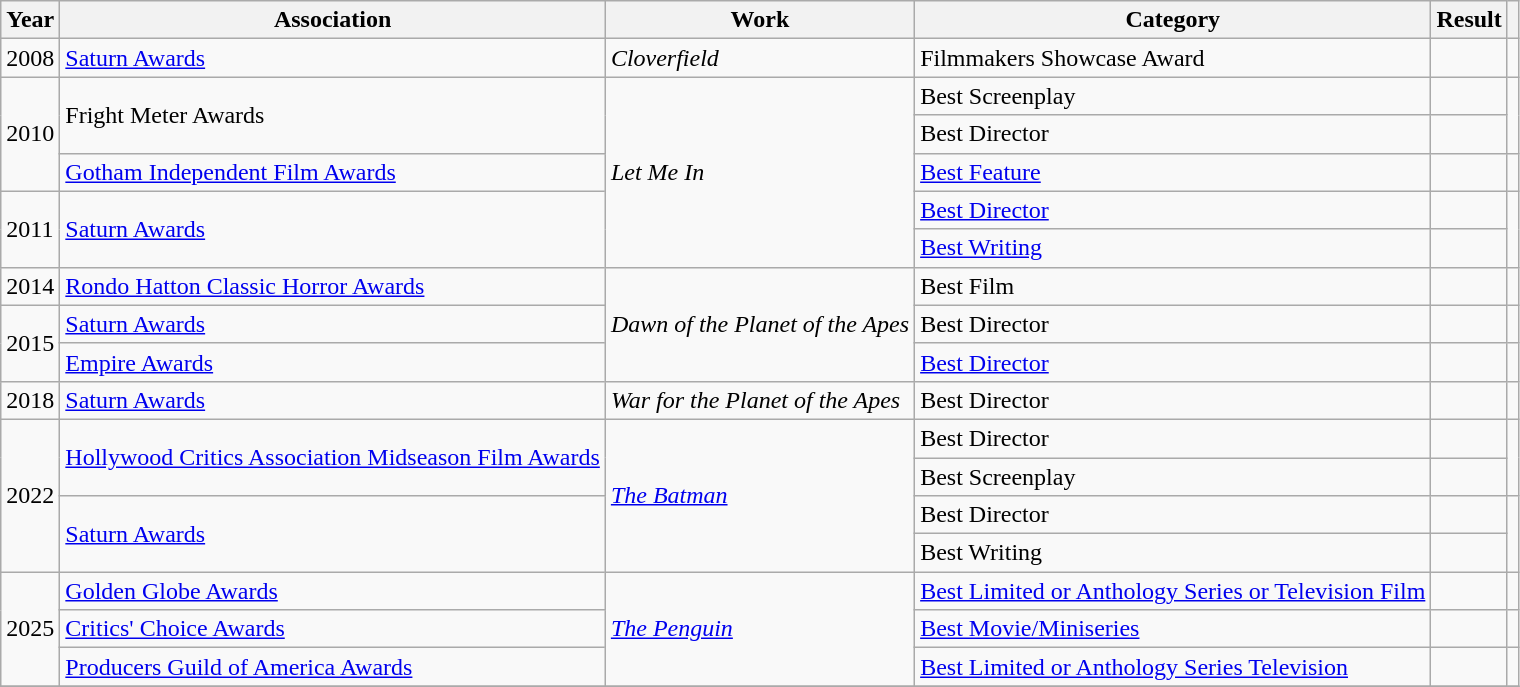<table class="wikitable">
<tr>
<th>Year</th>
<th>Association</th>
<th>Work</th>
<th>Category</th>
<th>Result</th>
<th></th>
</tr>
<tr>
<td>2008</td>
<td><a href='#'>Saturn Awards</a></td>
<td><em>Cloverfield</em></td>
<td>Filmmakers Showcase Award</td>
<td></td>
<td style="text-align:center;"></td>
</tr>
<tr>
<td rowspan="3">2010</td>
<td rowspan="2">Fright Meter Awards</td>
<td rowspan="5"><em>Let Me In</em></td>
<td>Best Screenplay</td>
<td></td>
<td rowspan="2" style="text-align:center;"></td>
</tr>
<tr>
<td>Best Director</td>
<td></td>
</tr>
<tr>
<td><a href='#'>Gotham Independent Film Awards</a></td>
<td><a href='#'>Best Feature</a></td>
<td></td>
<td style="text-align:center;"></td>
</tr>
<tr>
<td rowspan="2">2011</td>
<td rowspan="2"><a href='#'>Saturn Awards</a></td>
<td><a href='#'>Best Director</a></td>
<td></td>
<td rowspan="2" style="text-align:center;"></td>
</tr>
<tr>
<td><a href='#'>Best Writing</a></td>
<td></td>
</tr>
<tr>
<td>2014</td>
<td><a href='#'>Rondo Hatton Classic Horror Awards</a></td>
<td rowspan="3"><em>Dawn of the Planet of the Apes</em></td>
<td>Best Film</td>
<td></td>
<td style="text-align:center;"></td>
</tr>
<tr>
<td rowspan="2">2015</td>
<td><a href='#'>Saturn Awards</a></td>
<td>Best Director</td>
<td></td>
<td style="text-align:center;"></td>
</tr>
<tr>
<td><a href='#'>Empire Awards</a></td>
<td><a href='#'>Best Director</a></td>
<td></td>
<td style="text-align:center;"></td>
</tr>
<tr>
<td>2018</td>
<td><a href='#'>Saturn Awards</a></td>
<td><em>War for the Planet of the Apes</em></td>
<td>Best Director</td>
<td></td>
<td style="text-align:center;"></td>
</tr>
<tr>
<td rowspan="4">2022</td>
<td rowspan="2"><a href='#'>Hollywood Critics Association Midseason Film Awards</a></td>
<td rowspan="4"><em><a href='#'>The Batman</a></em></td>
<td>Best Director</td>
<td></td>
<td rowspan="2" style="text-align:center;"></td>
</tr>
<tr>
<td>Best Screenplay</td>
<td></td>
</tr>
<tr>
<td rowspan="2"><a href='#'>Saturn Awards</a></td>
<td>Best Director</td>
<td></td>
<td rowspan="2" style="text-align:center;"></td>
</tr>
<tr>
<td>Best Writing</td>
<td></td>
</tr>
<tr>
<td rowspan="3">2025</td>
<td><a href='#'>Golden Globe Awards</a></td>
<td rowspan="3"><em><a href='#'>The Penguin</a></em></td>
<td><a href='#'>Best Limited or Anthology Series or Television Film</a></td>
<td></td>
<td style="text-align:center;"></td>
</tr>
<tr>
<td><a href='#'>Critics' Choice Awards</a></td>
<td><a href='#'>Best Movie/Miniseries</a></td>
<td></td>
<td style="text-align:center;"></td>
</tr>
<tr>
<td><a href='#'>Producers Guild of America Awards</a></td>
<td><a href='#'>Best Limited or Anthology Series Television</a></td>
<td></td>
<td style="text-align:center;"></td>
</tr>
<tr>
</tr>
</table>
